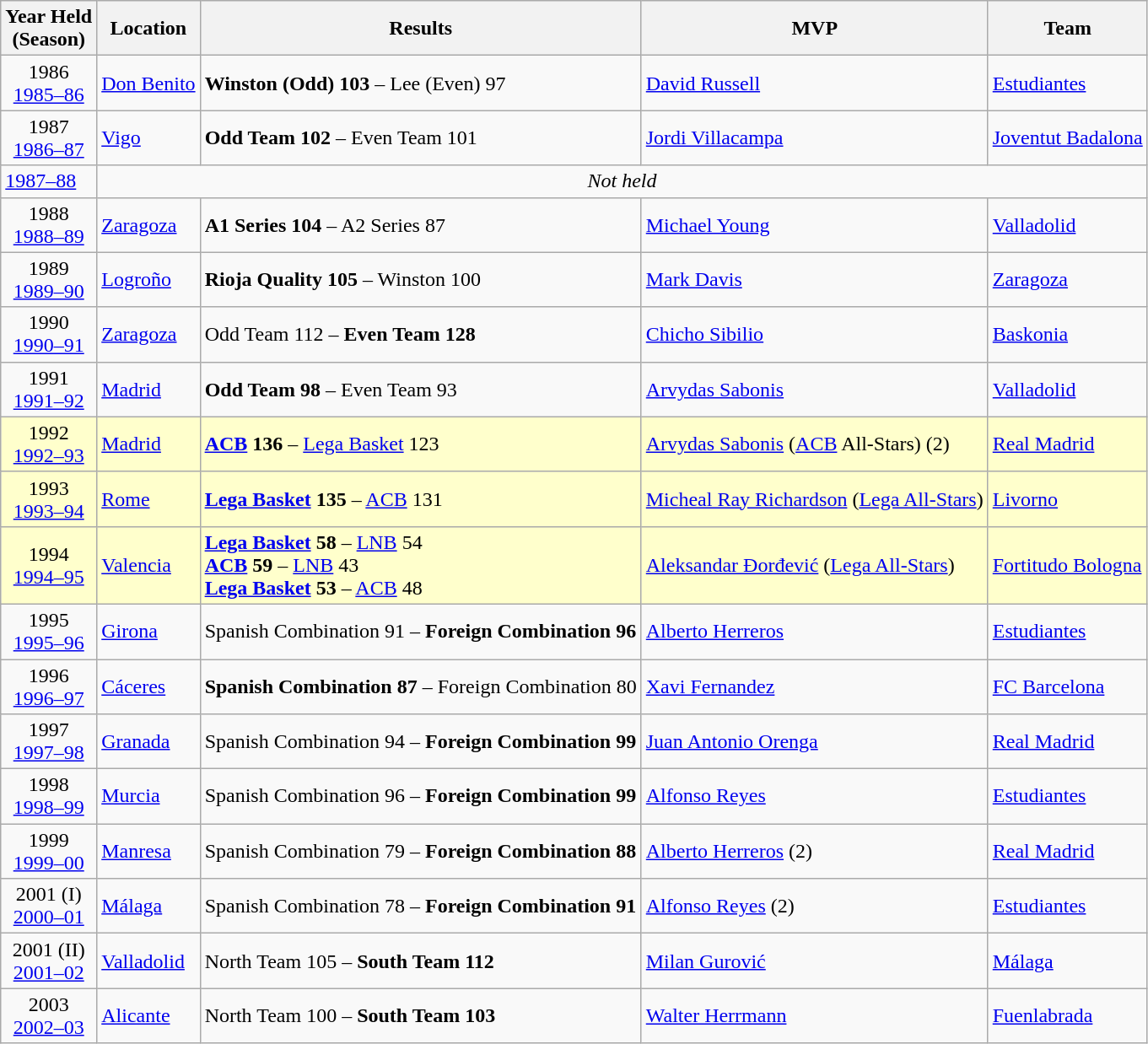<table class="wikitable">
<tr>
<th>Year Held <br>(Season)</th>
<th>Location</th>
<th>Results</th>
<th>MVP</th>
<th>Team</th>
</tr>
<tr>
<td style="text-align:center;">1986<br><a href='#'>1985–86</a></td>
<td><a href='#'>Don Benito</a></td>
<td><strong>Winston (Odd) 103</strong> – Lee (Even) 97</td>
<td> <a href='#'>David Russell</a></td>
<td><a href='#'>Estudiantes</a></td>
</tr>
<tr>
<td style="text-align:center;">1987<br><a href='#'>1986–87</a></td>
<td><a href='#'>Vigo</a></td>
<td><strong>Odd Team 102</strong> – Even Team 101</td>
<td> <a href='#'>Jordi Villacampa</a></td>
<td><a href='#'>Joventut Badalona</a></td>
</tr>
<tr>
<td><a href='#'>1987–88</a></td>
<td colspan=4 align=center><em>Not held</em></td>
</tr>
<tr>
<td style="text-align:center;">1988<br><a href='#'>1988–89</a></td>
<td><a href='#'>Zaragoza</a></td>
<td><strong>A1 Series 104</strong> – A2 Series 87</td>
<td> <a href='#'>Michael Young</a></td>
<td><a href='#'>Valladolid</a></td>
</tr>
<tr>
<td style="text-align:center;">1989<br><a href='#'>1989–90</a></td>
<td><a href='#'>Logroño</a></td>
<td><strong>Rioja Quality 105</strong> – Winston 100</td>
<td> <a href='#'>Mark Davis</a></td>
<td><a href='#'>Zaragoza</a></td>
</tr>
<tr>
<td style="text-align:center;">1990<br><a href='#'>1990–91</a></td>
<td><a href='#'>Zaragoza</a></td>
<td>Odd Team 112 – <strong>Even Team 128</strong></td>
<td> <a href='#'>Chicho Sibilio</a></td>
<td><a href='#'>Baskonia</a></td>
</tr>
<tr>
<td style="text-align:center;">1991<br><a href='#'>1991–92</a></td>
<td><a href='#'>Madrid</a></td>
<td><strong>Odd Team 98</strong> – Even Team 93</td>
<td> <a href='#'>Arvydas Sabonis</a></td>
<td><a href='#'>Valladolid</a></td>
</tr>
<tr bgcolor=#FFFFCC align=left>
<td style="text-align:center;">1992<br><a href='#'>1992–93</a></td>
<td><a href='#'>Madrid</a></td>
<td><strong><a href='#'>ACB</a> 136</strong> – <a href='#'>Lega Basket</a> 123</td>
<td> <a href='#'>Arvydas Sabonis</a> (<a href='#'>ACB</a> All-Stars) (2)</td>
<td><a href='#'>Real Madrid</a></td>
</tr>
<tr bgcolor=#FFFFCC align=left>
<td style="text-align:center;">1993<br><a href='#'>1993–94</a></td>
<td><a href='#'>Rome</a></td>
<td><strong><a href='#'>Lega Basket</a> 135</strong> – <a href='#'>ACB</a> 131</td>
<td> <a href='#'>Micheal Ray Richardson</a> (<a href='#'>Lega All-Stars</a>)</td>
<td><a href='#'>Livorno</a></td>
</tr>
<tr bgcolor=#FFFFCC align=left>
<td style="text-align:center;">1994<br><a href='#'>1994–95</a></td>
<td><a href='#'>Valencia</a></td>
<td><strong><a href='#'>Lega Basket</a> 58</strong> – <a href='#'>LNB</a> 54<br><strong><a href='#'>ACB</a> 59</strong> – <a href='#'>LNB</a> 43<br><strong><a href='#'>Lega Basket</a> 53</strong> – <a href='#'>ACB</a> 48</td>
<td> <a href='#'>Aleksandar Đorđević</a> (<a href='#'>Lega All-Stars</a>)</td>
<td><a href='#'>Fortitudo Bologna</a></td>
</tr>
<tr>
<td style="text-align:center;">1995<br><a href='#'>1995–96</a></td>
<td><a href='#'>Girona</a></td>
<td>Spanish Combination 91 – <strong>Foreign Combination 96</strong></td>
<td> <a href='#'>Alberto Herreros</a></td>
<td><a href='#'>Estudiantes</a></td>
</tr>
<tr>
<td style="text-align:center;">1996<br><a href='#'>1996–97</a></td>
<td><a href='#'>Cáceres</a></td>
<td><strong>Spanish Combination 87</strong> – Foreign Combination 80</td>
<td> <a href='#'>Xavi Fernandez</a></td>
<td><a href='#'>FC Barcelona</a></td>
</tr>
<tr>
<td style="text-align:center;">1997<br><a href='#'>1997–98</a></td>
<td><a href='#'>Granada</a></td>
<td>Spanish Combination 94 – <strong>Foreign Combination 99</strong></td>
<td> <a href='#'>Juan Antonio Orenga</a></td>
<td><a href='#'>Real Madrid</a></td>
</tr>
<tr>
<td style="text-align:center;">1998<br><a href='#'>1998–99</a></td>
<td><a href='#'>Murcia</a></td>
<td>Spanish Combination 96 – <strong>Foreign Combination 99</strong></td>
<td> <a href='#'>Alfonso Reyes</a></td>
<td><a href='#'>Estudiantes</a></td>
</tr>
<tr>
<td style="text-align:center;">1999<br><a href='#'>1999–00</a></td>
<td><a href='#'>Manresa</a></td>
<td>Spanish Combination 79 – <strong>Foreign Combination 88</strong></td>
<td> <a href='#'>Alberto Herreros</a> (2)</td>
<td><a href='#'>Real Madrid</a></td>
</tr>
<tr>
<td style="text-align:center;">2001 (I)<br><a href='#'>2000–01</a></td>
<td><a href='#'>Málaga</a></td>
<td>Spanish Combination 78 – <strong>Foreign Combination 91</strong></td>
<td> <a href='#'>Alfonso Reyes</a> (2)</td>
<td><a href='#'>Estudiantes</a></td>
</tr>
<tr>
<td style="text-align:center;">2001 (II)<br><a href='#'>2001–02</a></td>
<td><a href='#'>Valladolid</a></td>
<td>North Team 105 – <strong>South Team 112</strong></td>
<td> <a href='#'>Milan Gurović</a></td>
<td><a href='#'>Málaga</a></td>
</tr>
<tr>
<td style="text-align:center;">2003<br><a href='#'>2002–03</a></td>
<td><a href='#'>Alicante</a></td>
<td>North Team 100 – <strong>South Team 103</strong></td>
<td> <a href='#'>Walter Herrmann</a></td>
<td><a href='#'>Fuenlabrada</a></td>
</tr>
</table>
